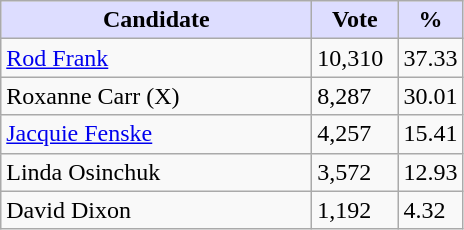<table class="wikitable">
<tr>
<th style="background:#ddf; width:200px;">Candidate</th>
<th style="background:#ddf; width:50px;">Vote</th>
<th style="background:#ddf; width:30px;">%</th>
</tr>
<tr>
<td><a href='#'>Rod Frank</a></td>
<td>10,310</td>
<td>37.33</td>
</tr>
<tr>
<td>Roxanne Carr (X)</td>
<td>8,287</td>
<td>30.01</td>
</tr>
<tr>
<td><a href='#'>Jacquie Fenske</a></td>
<td>4,257</td>
<td>15.41</td>
</tr>
<tr>
<td>Linda Osinchuk</td>
<td>3,572</td>
<td>12.93</td>
</tr>
<tr>
<td>David Dixon</td>
<td>1,192</td>
<td>4.32</td>
</tr>
</table>
